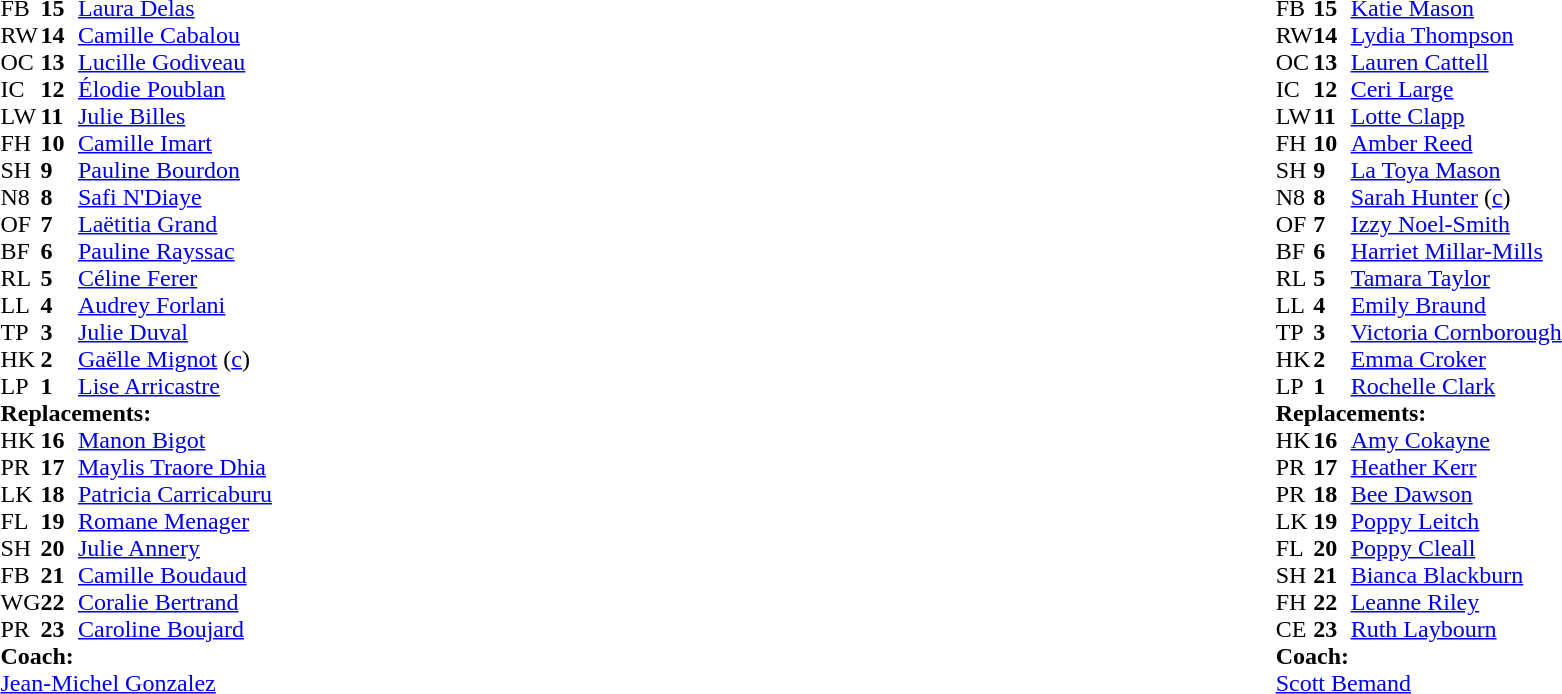<table style="width:100%">
<tr>
<td style="vertical-align:top; width:50%"><br><table cellspacing="0" cellpadding="0">
<tr>
<th width="25"></th>
<th width="25"></th>
</tr>
<tr>
<td>FB</td>
<td><strong>15</strong></td>
<td><a href='#'>Laura Delas</a></td>
<td></td>
</tr>
<tr>
<td>RW</td>
<td><strong>14</strong></td>
<td><a href='#'>Camille Cabalou</a></td>
<td></td>
</tr>
<tr>
<td>OC</td>
<td><strong>13</strong></td>
<td><a href='#'>Lucille Godiveau</a></td>
<td></td>
</tr>
<tr>
<td>IC</td>
<td><strong>12</strong></td>
<td><a href='#'>Élodie Poublan</a></td>
</tr>
<tr>
<td>LW</td>
<td><strong>11</strong></td>
<td><a href='#'>Julie Billes</a></td>
<td></td>
<td></td>
</tr>
<tr>
<td>FH</td>
<td><strong>10</strong></td>
<td><a href='#'>Camille Imart</a></td>
<td></td>
</tr>
<tr>
<td>SH</td>
<td><strong>9</strong></td>
<td><a href='#'>Pauline Bourdon</a></td>
<td></td>
</tr>
<tr>
<td>N8</td>
<td><strong>8</strong></td>
<td><a href='#'>Safi N'Diaye</a></td>
</tr>
<tr>
<td>OF</td>
<td><strong>7</strong></td>
<td><a href='#'>Laëtitia Grand</a></td>
<td></td>
</tr>
<tr>
<td>BF</td>
<td><strong>6</strong></td>
<td><a href='#'>Pauline Rayssac</a></td>
<td></td>
<td></td>
</tr>
<tr>
<td>RL</td>
<td><strong>5</strong></td>
<td><a href='#'>Céline Ferer</a></td>
<td></td>
</tr>
<tr>
<td>LL</td>
<td><strong>4</strong></td>
<td><a href='#'>Audrey Forlani</a></td>
</tr>
<tr>
<td>TP</td>
<td><strong>3</strong></td>
<td><a href='#'>Julie Duval</a></td>
<td></td>
</tr>
<tr>
<td>HK</td>
<td><strong>2</strong></td>
<td><a href='#'>Gaëlle Mignot</a> (<a href='#'>c</a>)</td>
<td></td>
</tr>
<tr>
<td>LP</td>
<td><strong>1</strong></td>
<td><a href='#'>Lise Arricastre</a></td>
<td></td>
<td></td>
</tr>
<tr>
<td colspan=4><strong>Replacements:</strong></td>
</tr>
<tr>
<td>HK</td>
<td><strong>16</strong></td>
<td><a href='#'>Manon Bigot</a></td>
<td></td>
</tr>
<tr>
<td>PR</td>
<td><strong>17</strong></td>
<td><a href='#'>Maylis Traore Dhia</a></td>
<td></td>
</tr>
<tr>
<td>LK</td>
<td><strong>18</strong></td>
<td><a href='#'>Patricia Carricaburu</a></td>
<td></td>
<td></td>
</tr>
<tr>
<td>FL</td>
<td><strong>19</strong></td>
<td><a href='#'>Romane Menager</a></td>
<td></td>
</tr>
<tr>
<td>SH</td>
<td><strong>20</strong></td>
<td><a href='#'>Julie Annery</a></td>
<td></td>
<td></td>
</tr>
<tr>
<td>FB</td>
<td><strong>21</strong></td>
<td><a href='#'>Camille Boudaud</a></td>
<td></td>
</tr>
<tr>
<td>WG</td>
<td><strong>22</strong></td>
<td><a href='#'>Coralie Bertrand</a></td>
<td></td>
<td></td>
</tr>
<tr>
<td>PR</td>
<td><strong>23</strong></td>
<td><a href='#'>Caroline Boujard</a></td>
<td></td>
</tr>
<tr>
<td colspan="4"><strong>Coach:</strong></td>
</tr>
<tr>
<td colspan="4"> <a href='#'>Jean-Michel Gonzalez</a></td>
</tr>
</table>
</td>
<td style="vertical-align:top"></td>
<td style="vertical-align:top; width:50%"><br><table cellspacing="0" cellpadding="0" style="margin:auto">
<tr>
<th width="25"></th>
<th width="25"></th>
</tr>
<tr>
<td>FB</td>
<td><strong>15</strong></td>
<td><a href='#'>Katie Mason</a></td>
</tr>
<tr>
<td>RW</td>
<td><strong>14</strong></td>
<td><a href='#'>Lydia Thompson</a></td>
<td></td>
<td></td>
</tr>
<tr>
<td>OC</td>
<td><strong>13</strong></td>
<td><a href='#'>Lauren Cattell</a></td>
</tr>
<tr>
<td>IC</td>
<td><strong>12</strong></td>
<td><a href='#'>Ceri Large</a></td>
</tr>
<tr>
<td>LW</td>
<td><strong>11</strong></td>
<td><a href='#'>Lotte Clapp</a></td>
</tr>
<tr>
<td>FH</td>
<td><strong>10</strong></td>
<td><a href='#'>Amber Reed</a></td>
</tr>
<tr>
<td>SH</td>
<td><strong>9</strong></td>
<td><a href='#'>La Toya Mason</a></td>
<td></td>
<td></td>
</tr>
<tr>
<td>N8</td>
<td><strong>8</strong></td>
<td><a href='#'>Sarah Hunter</a> (<a href='#'>c</a>)</td>
</tr>
<tr>
<td>OF</td>
<td><strong>7</strong></td>
<td><a href='#'>Izzy Noel-Smith</a></td>
<td></td>
<td></td>
</tr>
<tr>
<td>BF</td>
<td><strong>6</strong></td>
<td><a href='#'>Harriet Millar-Mills</a></td>
<td></td>
</tr>
<tr>
<td>RL</td>
<td><strong>5</strong></td>
<td><a href='#'>Tamara Taylor</a></td>
<td></td>
<td></td>
</tr>
<tr>
<td>LL</td>
<td><strong>4</strong></td>
<td><a href='#'>Emily Braund</a></td>
</tr>
<tr>
<td>TP</td>
<td><strong>3</strong></td>
<td><a href='#'>Victoria Cornborough</a></td>
<td></td>
</tr>
<tr>
<td>HK</td>
<td><strong>2</strong></td>
<td><a href='#'>Emma Croker</a></td>
<td></td>
</tr>
<tr>
<td>LP</td>
<td><strong>1</strong></td>
<td><a href='#'>Rochelle Clark</a></td>
<td></td>
</tr>
<tr>
<td colspan=4><strong>Replacements:</strong></td>
</tr>
<tr>
<td>HK</td>
<td><strong>16</strong></td>
<td><a href='#'>Amy Cokayne</a></td>
<td></td>
<td></td>
</tr>
<tr>
<td>PR</td>
<td><strong>17</strong></td>
<td><a href='#'>Heather Kerr</a></td>
<td></td>
</tr>
<tr>
<td>PR</td>
<td><strong>18</strong></td>
<td><a href='#'>Bee Dawson</a></td>
<td></td>
<td></td>
</tr>
<tr>
<td>LK</td>
<td><strong>19</strong></td>
<td><a href='#'>Poppy Leitch</a></td>
<td></td>
</tr>
<tr>
<td>FL</td>
<td><strong>20</strong></td>
<td><a href='#'>Poppy Cleall</a></td>
<td></td>
<td></td>
</tr>
<tr>
<td>SH</td>
<td><strong>21</strong></td>
<td><a href='#'>Bianca Blackburn</a></td>
<td></td>
</tr>
<tr>
<td>FH</td>
<td><strong>22</strong></td>
<td><a href='#'>Leanne Riley</a></td>
<td></td>
</tr>
<tr>
<td>CE</td>
<td><strong>23</strong></td>
<td><a href='#'>Ruth Laybourn</a></td>
<td></td>
<td></td>
</tr>
<tr>
<td colspan="4"><strong>Coach:</strong></td>
</tr>
<tr>
<td colspan="4"> <a href='#'>Scott Bemand</a></td>
</tr>
</table>
</td>
</tr>
</table>
